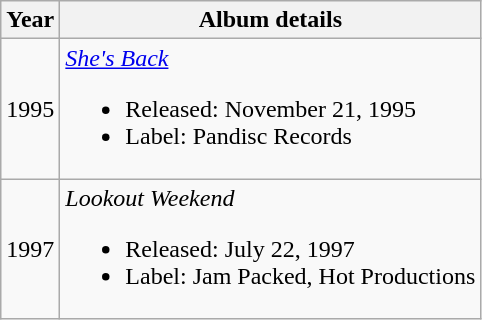<table class="wikitable">
<tr>
<th>Year</th>
<th>Album details</th>
</tr>
<tr>
<td style="text-align:center;">1995</td>
<td><em><a href='#'>She's Back</a></em><br><ul><li>Released: November 21, 1995</li><li>Label: Pandisc Records</li></ul></td>
</tr>
<tr>
<td style="text-align:center;">1997</td>
<td><em>Lookout Weekend</em><br><ul><li>Released: July 22, 1997</li><li>Label: Jam Packed, Hot Productions</li></ul></td>
</tr>
</table>
